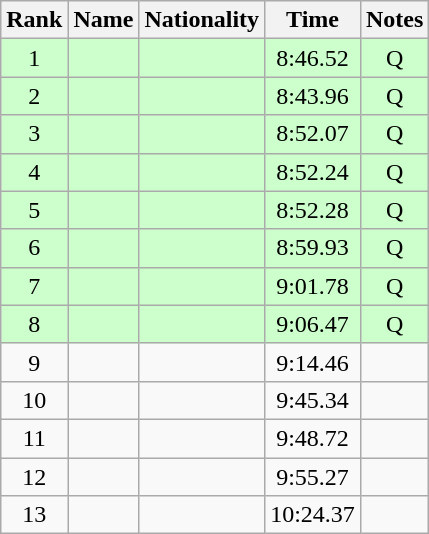<table class="wikitable sortable" style="text-align:center">
<tr>
<th>Rank</th>
<th>Name</th>
<th>Nationality</th>
<th>Time</th>
<th>Notes</th>
</tr>
<tr bgcolor=ccffcc>
<td>1</td>
<td align=left></td>
<td align=left></td>
<td>8:46.52</td>
<td>Q</td>
</tr>
<tr bgcolor=ccffcc>
<td>2</td>
<td align=left></td>
<td align=left></td>
<td>8:43.96</td>
<td>Q</td>
</tr>
<tr bgcolor=ccffcc>
<td>3</td>
<td align=left></td>
<td align=left></td>
<td>8:52.07</td>
<td>Q</td>
</tr>
<tr bgcolor=ccffcc>
<td>4</td>
<td align=left></td>
<td align=left></td>
<td>8:52.24</td>
<td>Q</td>
</tr>
<tr bgcolor=ccffcc>
<td>5</td>
<td align=left></td>
<td align=left></td>
<td>8:52.28</td>
<td>Q</td>
</tr>
<tr bgcolor=ccffcc>
<td>6</td>
<td align=left></td>
<td align=left></td>
<td>8:59.93</td>
<td>Q</td>
</tr>
<tr bgcolor=ccffcc>
<td>7</td>
<td align=left></td>
<td align=left></td>
<td>9:01.78</td>
<td>Q</td>
</tr>
<tr bgcolor=ccffcc>
<td>8</td>
<td align=left></td>
<td align=left></td>
<td>9:06.47</td>
<td>Q</td>
</tr>
<tr>
<td>9</td>
<td align=left></td>
<td align=left></td>
<td>9:14.46</td>
<td></td>
</tr>
<tr>
<td>10</td>
<td align=left></td>
<td align=left></td>
<td>9:45.34</td>
<td></td>
</tr>
<tr>
<td>11</td>
<td align=left></td>
<td align=left></td>
<td>9:48.72</td>
<td></td>
</tr>
<tr>
<td>12</td>
<td align=left></td>
<td align=left></td>
<td>9:55.27</td>
<td></td>
</tr>
<tr>
<td>13</td>
<td align=left></td>
<td align=left></td>
<td>10:24.37</td>
<td></td>
</tr>
</table>
